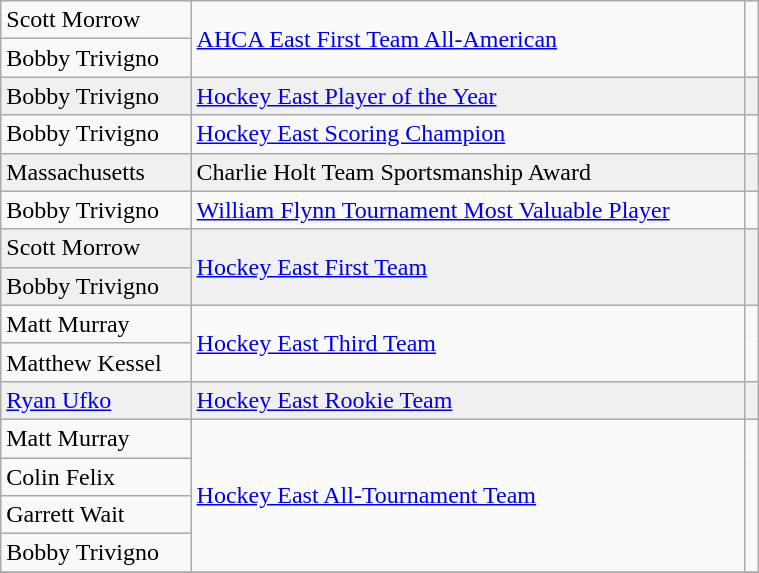<table class="wikitable" width=40%>
<tr>
<td>Scott Morrow</td>
<td rowspan=2><a href='#'>AHCA East First Team All-American</a></td>
<td rowspan=2></td>
</tr>
<tr>
<td>Bobby Trivigno</td>
</tr>
<tr bgcolor=f0f0f0>
<td>Bobby Trivigno</td>
<td rowspan=1><a href='#'>Hockey East Player of the Year</a></td>
<td rowspan=1></td>
</tr>
<tr>
<td>Bobby Trivigno</td>
<td rowspan=1><a href='#'>Hockey East Scoring Champion</a></td>
<td rowspan=1></td>
</tr>
<tr bgcolor=f0f0f0>
<td>Massachusetts</td>
<td rowspan=1>Charlie Holt Team Sportsmanship Award</td>
<td rowspan=1></td>
</tr>
<tr>
<td>Bobby Trivigno</td>
<td rowspan=1><a href='#'>William Flynn Tournament Most Valuable Player</a></td>
<td rowspan=1></td>
</tr>
<tr bgcolor=f0f0f0>
<td>Scott Morrow</td>
<td rowspan=2><a href='#'>Hockey East First Team</a></td>
<td rowspan=2></td>
</tr>
<tr bgcolor=f0f0f0>
<td>Bobby Trivigno</td>
</tr>
<tr>
<td>Matt Murray</td>
<td rowspan=2><a href='#'>Hockey East Third Team</a></td>
<td rowspan=2></td>
</tr>
<tr>
<td>Matthew Kessel</td>
</tr>
<tr bgcolor=f0f0f0>
<td><a href='#'>Ryan Ufko</a></td>
<td rowspan=1><a href='#'>Hockey East Rookie Team</a></td>
<td rowspan=1></td>
</tr>
<tr>
<td>Matt Murray</td>
<td rowspan=4><a href='#'>Hockey East All-Tournament Team</a></td>
<td rowspan=4></td>
</tr>
<tr>
<td>Colin Felix</td>
</tr>
<tr>
<td>Garrett Wait</td>
</tr>
<tr>
<td>Bobby Trivigno</td>
</tr>
<tr>
</tr>
</table>
